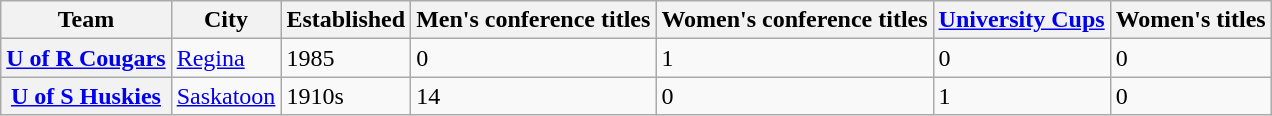<table class="wikitable sortable plainrowheaders">
<tr>
<th scope="col">Team</th>
<th scope="col">City</th>
<th scope="col">Established</th>
<th scope="col">Men's conference titles</th>
<th scope="col">Women's conference titles</th>
<th scope="col"><a href='#'>University Cups</a></th>
<th scope="col">Women's titles</th>
</tr>
<tr>
<th scope="row"><a href='#'>U of R Cougars</a></th>
<td><a href='#'>Regina</a></td>
<td>1985</td>
<td>0</td>
<td>1</td>
<td>0</td>
<td>0</td>
</tr>
<tr>
<th scope="row"><a href='#'>U of S Huskies</a></th>
<td><a href='#'>Saskatoon</a></td>
<td>1910s</td>
<td>14</td>
<td>0</td>
<td>1</td>
<td>0</td>
</tr>
</table>
